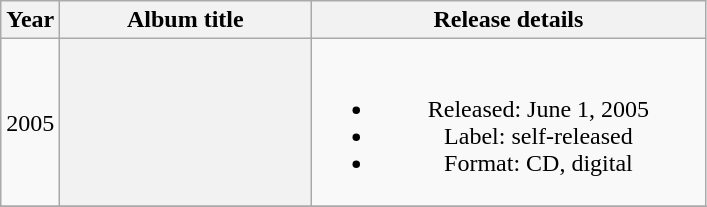<table class="wikitable plainrowheaders" style="text-align:center;">
<tr>
<th>Year</th>
<th scope="col" rowspan="1" style="width:10em;">Album title</th>
<th scope="col" rowspan="1" style="width:16em;">Release details</th>
</tr>
<tr>
<td>2005</td>
<th></th>
<td><br><ul><li>Released: June 1, 2005</li><li>Label: self-released</li><li>Format: CD, digital</li></ul></td>
</tr>
<tr>
</tr>
</table>
